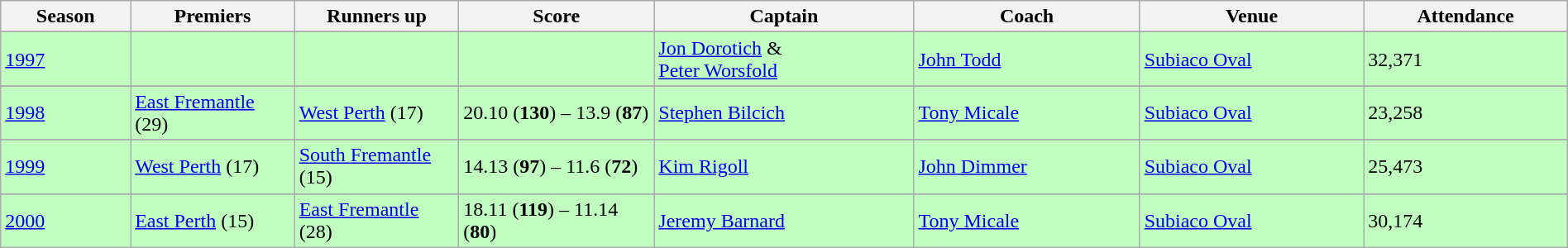<table class="wikitable sortable" style="text-align:left; width:100%">
<tr>
<th>Season</th>
<th scope="col" style="width: 125px;">Premiers</th>
<th scope="col" style="width: 125px;">Runners up</th>
<th scope="col" style="width: 150px;">Score</th>
<th>Captain</th>
<th>Coach</th>
<th>Venue</th>
<th>Attendance</th>
</tr>
<tr>
</tr>
<tr style="background:#C0FFC0;">
<td><a href='#'>1997</a></td>
<td></td>
<td></td>
<td></td>
<td><a href='#'>Jon Dorotich</a> &<br><a href='#'>Peter Worsfold</a></td>
<td><a href='#'>John Todd</a></td>
<td><a href='#'>Subiaco Oval</a></td>
<td>32,371</td>
</tr>
<tr>
</tr>
<tr style="background:#C0FFC0;">
<td><a href='#'>1998</a></td>
<td><a href='#'>East Fremantle</a> (29)</td>
<td><a href='#'>West Perth</a> (17)</td>
<td>20.10 (<strong>130</strong>) – 13.9 (<strong>87</strong>)</td>
<td><a href='#'>Stephen Bilcich</a></td>
<td><a href='#'>Tony Micale</a></td>
<td><a href='#'>Subiaco Oval</a></td>
<td>23,258</td>
</tr>
<tr>
</tr>
<tr style="background:#C0FFC0;">
<td><a href='#'>1999</a></td>
<td><a href='#'>West Perth</a> (17)</td>
<td><a href='#'>South Fremantle</a> (15)</td>
<td>14.13 (<strong>97</strong>) – 11.6 (<strong>72</strong>)</td>
<td><a href='#'>Kim Rigoll</a></td>
<td><a href='#'>John Dimmer</a></td>
<td><a href='#'>Subiaco Oval</a></td>
<td>25,473</td>
</tr>
<tr>
</tr>
<tr style="background:#C0FFC0;">
<td><a href='#'>2000</a></td>
<td><a href='#'>East Perth</a> (15)</td>
<td><a href='#'>East Fremantle</a> (28)</td>
<td>18.11 (<strong>119</strong>) – 11.14 (<strong>80</strong>)</td>
<td><a href='#'>Jeremy Barnard</a></td>
<td><a href='#'>Tony Micale</a></td>
<td><a href='#'>Subiaco Oval</a></td>
<td>30,174</td>
</tr>
</table>
